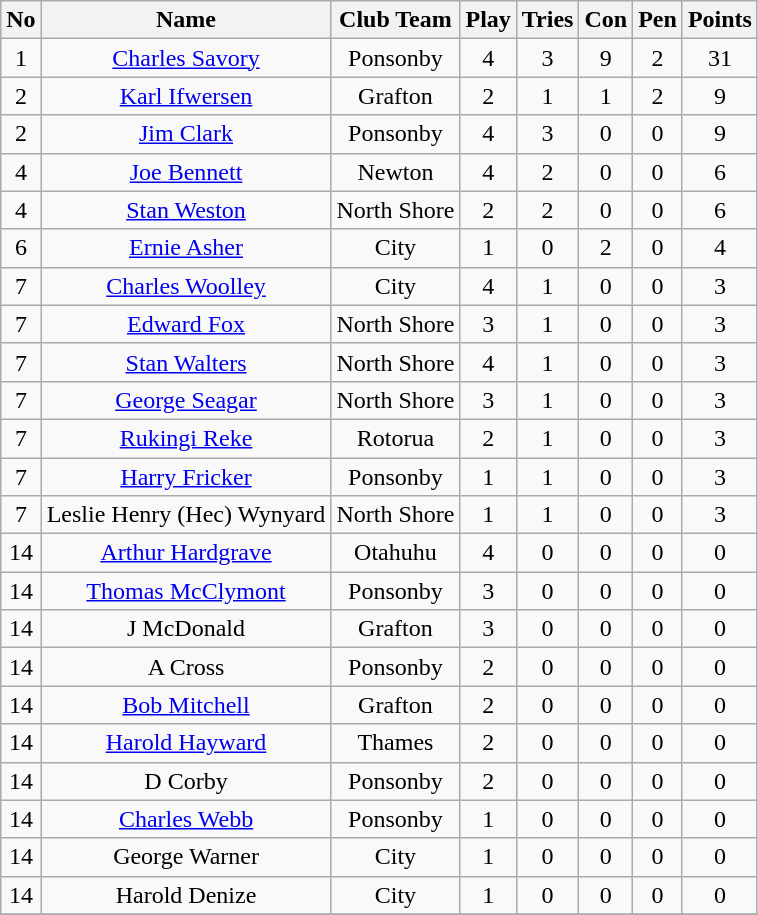<table class="wikitable sortable" style="text-align: center;">
<tr>
<th>No</th>
<th>Name</th>
<th>Club Team</th>
<th>Play</th>
<th>Tries</th>
<th>Con</th>
<th>Pen</th>
<th>Points</th>
</tr>
<tr>
<td>1</td>
<td><a href='#'>Charles Savory</a></td>
<td>Ponsonby</td>
<td>4</td>
<td>3</td>
<td>9</td>
<td>2</td>
<td>31</td>
</tr>
<tr>
<td>2</td>
<td><a href='#'>Karl Ifwersen</a></td>
<td>Grafton</td>
<td>2</td>
<td>1</td>
<td>1</td>
<td>2</td>
<td>9</td>
</tr>
<tr>
<td>2</td>
<td><a href='#'>Jim Clark</a></td>
<td>Ponsonby</td>
<td>4</td>
<td>3</td>
<td>0</td>
<td>0</td>
<td>9</td>
</tr>
<tr>
<td>4</td>
<td><a href='#'>Joe Bennett</a></td>
<td>Newton</td>
<td>4</td>
<td>2</td>
<td>0</td>
<td>0</td>
<td>6</td>
</tr>
<tr>
<td>4</td>
<td><a href='#'>Stan Weston</a></td>
<td>North Shore</td>
<td>2</td>
<td>2</td>
<td>0</td>
<td>0</td>
<td>6</td>
</tr>
<tr>
<td>6</td>
<td><a href='#'>Ernie Asher</a></td>
<td>City</td>
<td>1</td>
<td>0</td>
<td>2</td>
<td>0</td>
<td>4</td>
</tr>
<tr>
<td>7</td>
<td><a href='#'>Charles Woolley</a></td>
<td>City</td>
<td>4</td>
<td>1</td>
<td>0</td>
<td>0</td>
<td>3</td>
</tr>
<tr>
<td>7</td>
<td><a href='#'>Edward Fox</a></td>
<td>North Shore</td>
<td>3</td>
<td>1</td>
<td>0</td>
<td>0</td>
<td>3</td>
</tr>
<tr>
<td>7</td>
<td><a href='#'>Stan Walters</a></td>
<td>North Shore</td>
<td>4</td>
<td>1</td>
<td>0</td>
<td>0</td>
<td>3</td>
</tr>
<tr>
<td>7</td>
<td><a href='#'>George Seagar</a></td>
<td>North Shore</td>
<td>3</td>
<td>1</td>
<td>0</td>
<td>0</td>
<td>3</td>
</tr>
<tr>
<td>7</td>
<td><a href='#'>Rukingi Reke</a></td>
<td>Rotorua</td>
<td>2</td>
<td>1</td>
<td>0</td>
<td>0</td>
<td>3</td>
</tr>
<tr>
<td>7</td>
<td><a href='#'>Harry Fricker</a></td>
<td>Ponsonby</td>
<td>1</td>
<td>1</td>
<td>0</td>
<td>0</td>
<td>3</td>
</tr>
<tr>
<td>7</td>
<td>Leslie Henry (Hec) Wynyard</td>
<td>North Shore</td>
<td>1</td>
<td>1</td>
<td>0</td>
<td>0</td>
<td>3</td>
</tr>
<tr>
<td>14</td>
<td><a href='#'>Arthur Hardgrave</a></td>
<td>Otahuhu</td>
<td>4</td>
<td>0</td>
<td>0</td>
<td>0</td>
<td>0</td>
</tr>
<tr>
<td>14</td>
<td><a href='#'>Thomas McClymont</a></td>
<td>Ponsonby</td>
<td>3</td>
<td>0</td>
<td>0</td>
<td>0</td>
<td>0</td>
</tr>
<tr>
<td>14</td>
<td>J McDonald</td>
<td>Grafton</td>
<td>3</td>
<td>0</td>
<td>0</td>
<td>0</td>
<td>0</td>
</tr>
<tr>
<td>14</td>
<td>A Cross</td>
<td>Ponsonby</td>
<td>2</td>
<td>0</td>
<td>0</td>
<td>0</td>
<td>0</td>
</tr>
<tr>
<td>14</td>
<td><a href='#'>Bob Mitchell</a></td>
<td>Grafton</td>
<td>2</td>
<td>0</td>
<td>0</td>
<td>0</td>
<td>0</td>
</tr>
<tr>
<td>14</td>
<td><a href='#'>Harold Hayward</a></td>
<td>Thames</td>
<td>2</td>
<td>0</td>
<td>0</td>
<td>0</td>
<td>0</td>
</tr>
<tr>
<td>14</td>
<td>D Corby</td>
<td>Ponsonby</td>
<td>2</td>
<td>0</td>
<td>0</td>
<td>0</td>
<td>0</td>
</tr>
<tr>
<td>14</td>
<td><a href='#'>Charles Webb</a></td>
<td>Ponsonby</td>
<td>1</td>
<td>0</td>
<td>0</td>
<td>0</td>
<td>0</td>
</tr>
<tr>
<td>14</td>
<td>George Warner</td>
<td>City</td>
<td>1</td>
<td>0</td>
<td>0</td>
<td>0</td>
<td>0</td>
</tr>
<tr>
<td>14</td>
<td>Harold Denize</td>
<td>City</td>
<td>1</td>
<td>0</td>
<td>0</td>
<td>0</td>
<td>0</td>
</tr>
<tr>
</tr>
</table>
